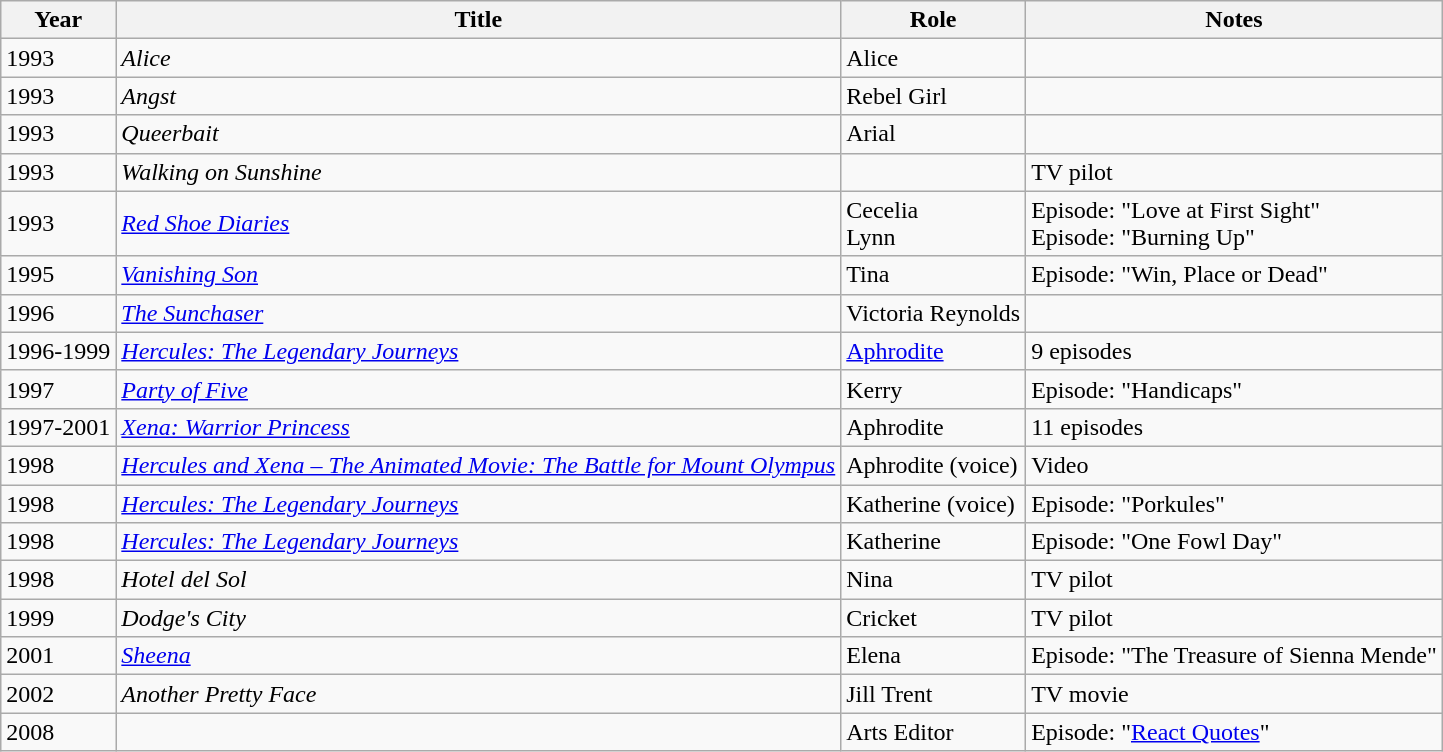<table class="wikitable sortable">
<tr>
<th>Year</th>
<th>Title</th>
<th>Role</th>
<th class="unsortable">Notes</th>
</tr>
<tr>
<td>1993</td>
<td><em>Alice</em></td>
<td>Alice</td>
<td></td>
</tr>
<tr>
<td>1993</td>
<td><em>Angst</em></td>
<td>Rebel Girl</td>
<td></td>
</tr>
<tr>
<td>1993</td>
<td><em>Queerbait</em></td>
<td>Arial</td>
<td></td>
</tr>
<tr>
<td>1993</td>
<td><em>Walking on Sunshine</em></td>
<td></td>
<td>TV pilot</td>
</tr>
<tr>
<td>1993</td>
<td><em><a href='#'>Red Shoe Diaries</a></em></td>
<td>Cecelia<br>Lynn</td>
<td>Episode: "Love at First Sight"<br>Episode: "Burning Up"</td>
</tr>
<tr>
<td>1995</td>
<td><em><a href='#'>Vanishing Son</a></em></td>
<td>Tina</td>
<td>Episode: "Win, Place or Dead"</td>
</tr>
<tr>
<td>1996</td>
<td><em><a href='#'>The Sunchaser</a></em></td>
<td>Victoria Reynolds</td>
<td></td>
</tr>
<tr>
<td>1996-1999</td>
<td><em><a href='#'>Hercules: The Legendary Journeys</a></em></td>
<td><a href='#'>Aphrodite</a></td>
<td>9 episodes</td>
</tr>
<tr>
<td>1997</td>
<td><em><a href='#'>Party of Five</a></em></td>
<td>Kerry</td>
<td>Episode: "Handicaps"</td>
</tr>
<tr>
<td>1997-2001</td>
<td><em><a href='#'>Xena: Warrior Princess</a></em></td>
<td>Aphrodite</td>
<td>11 episodes</td>
</tr>
<tr>
<td>1998</td>
<td><em><a href='#'>Hercules and Xena – The Animated Movie: The Battle for Mount Olympus</a></em></td>
<td>Aphrodite (voice)</td>
<td>Video</td>
</tr>
<tr>
<td>1998</td>
<td><em><a href='#'>Hercules: The Legendary Journeys</a></em></td>
<td>Katherine (voice)</td>
<td>Episode: "Porkules"</td>
</tr>
<tr>
<td>1998</td>
<td><em><a href='#'>Hercules: The Legendary Journeys</a></em></td>
<td>Katherine</td>
<td>Episode: "One Fowl Day"</td>
</tr>
<tr>
<td>1998</td>
<td><em>Hotel del Sol</em></td>
<td>Nina</td>
<td>TV pilot</td>
</tr>
<tr>
<td>1999</td>
<td><em>Dodge's City</em></td>
<td>Cricket</td>
<td>TV pilot</td>
</tr>
<tr>
<td>2001</td>
<td><em><a href='#'>Sheena</a></em></td>
<td>Elena</td>
<td>Episode: "The Treasure of Sienna Mende"</td>
</tr>
<tr>
<td>2002</td>
<td><em>Another Pretty Face</em></td>
<td>Jill Trent</td>
<td>TV movie</td>
</tr>
<tr>
<td>2008</td>
<td><em></em></td>
<td>Arts Editor</td>
<td>Episode: "<a href='#'>React Quotes</a>"</td>
</tr>
</table>
